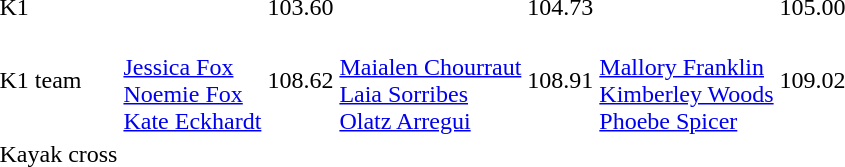<table>
<tr>
<td>K1<br></td>
<td></td>
<td>103.60</td>
<td></td>
<td>104.73</td>
<td></td>
<td>105.00</td>
</tr>
<tr>
<td>K1 team<br></td>
<td><br><a href='#'>Jessica Fox</a><br><a href='#'>Noemie Fox</a><br><a href='#'>Kate Eckhardt</a></td>
<td>108.62</td>
<td><br><a href='#'>Maialen Chourraut</a><br><a href='#'>Laia Sorribes</a><br><a href='#'>Olatz Arregui</a></td>
<td>108.91</td>
<td><br><a href='#'>Mallory Franklin</a><br><a href='#'>Kimberley Woods</a><br><a href='#'>Phoebe Spicer</a></td>
<td>109.02</td>
</tr>
<tr>
<td>Kayak cross<br></td>
<td colspan=2></td>
<td colspan=2></td>
<td colspan=2></td>
</tr>
</table>
